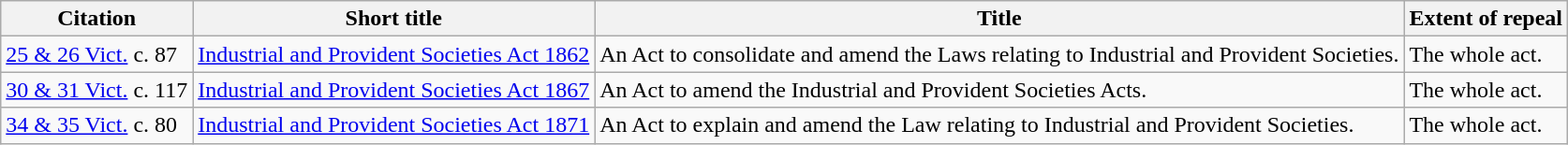<table class="wikitable">
<tr>
<th>Citation</th>
<th>Short title</th>
<th>Title</th>
<th>Extent of repeal</th>
</tr>
<tr>
<td><a href='#'>25 & 26 Vict.</a> c. 87</td>
<td><a href='#'>Industrial and Provident Societies Act 1862</a></td>
<td>An Act to consolidate and amend the Laws relating to Industrial and Provident Societies.</td>
<td>The whole act.</td>
</tr>
<tr>
<td><a href='#'>30 & 31 Vict.</a> c. 117</td>
<td><a href='#'>Industrial and Provident Societies Act 1867</a></td>
<td>An Act to amend the Industrial and Provident Societies Acts.</td>
<td>The whole act.</td>
</tr>
<tr>
<td><a href='#'>34 & 35 Vict.</a> c. 80</td>
<td><a href='#'>Industrial and Provident Societies Act 1871</a></td>
<td>An Act to explain and amend the Law relating to Industrial and Provident Societies.</td>
<td>The whole act.</td>
</tr>
</table>
